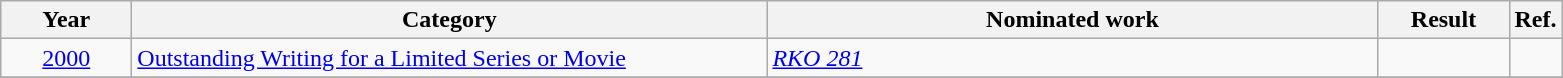<table class=wikitable>
<tr>
<th scope="col" style="width:5em;">Year</th>
<th scope="col" style="width:26em;">Category</th>
<th scope="col" style="width:25em;">Nominated work</th>
<th scope="col" style="width:5em;">Result</th>
<th>Ref.</th>
</tr>
<tr>
<td style="text-align:center;"><a href='#'>2000</a></td>
<td><a href='#'>Outstanding Writing for a Limited Series or Movie</a></td>
<td><em><a href='#'>RKO 281</a></em></td>
<td></td>
<td></td>
</tr>
<tr>
</tr>
</table>
